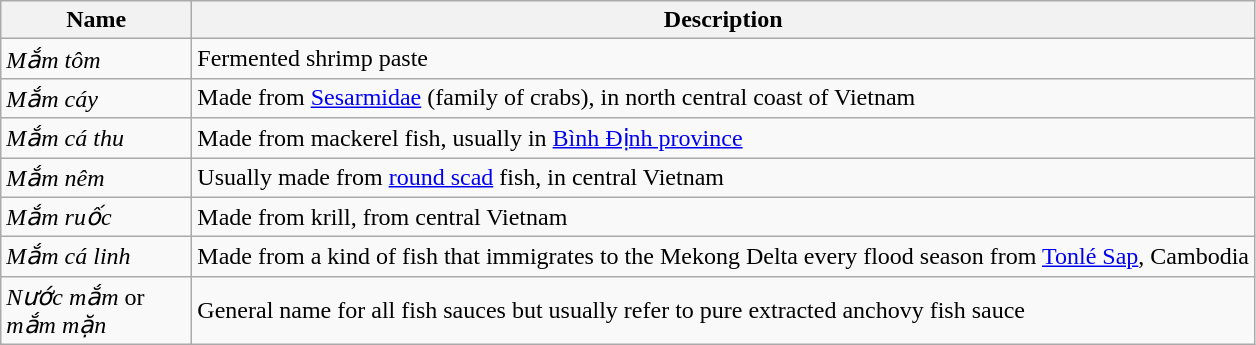<table class="wikitable">
<tr>
<th scope="col" style="width:120px;">Name</th>
<th>Description</th>
</tr>
<tr>
<td><em>Mắm tôm</em></td>
<td>Fermented shrimp paste</td>
</tr>
<tr>
<td><em>Mắm cáy</em></td>
<td>Made from <a href='#'>Sesarmidae</a> (family of crabs), in north central coast of Vietnam</td>
</tr>
<tr>
<td><em>Mắm cá thu</em></td>
<td>Made from mackerel fish, usually in <a href='#'>Bình Định province</a></td>
</tr>
<tr>
<td><em>Mắm nêm</em></td>
<td>Usually made from <a href='#'>round scad</a> fish, in central Vietnam</td>
</tr>
<tr>
<td><em>Mắm ruốc</em></td>
<td>Made from krill, from central Vietnam</td>
</tr>
<tr>
<td><em>Mắm cá linh</em></td>
<td>Made from a kind of fish that immigrates to the Mekong Delta every flood season from <a href='#'>Tonlé Sap</a>, Cambodia</td>
</tr>
<tr>
<td><em>Nước mắm</em> or <em>mắm mặn</em></td>
<td>General name for all fish sauces but usually refer to pure extracted anchovy fish sauce</td>
</tr>
</table>
